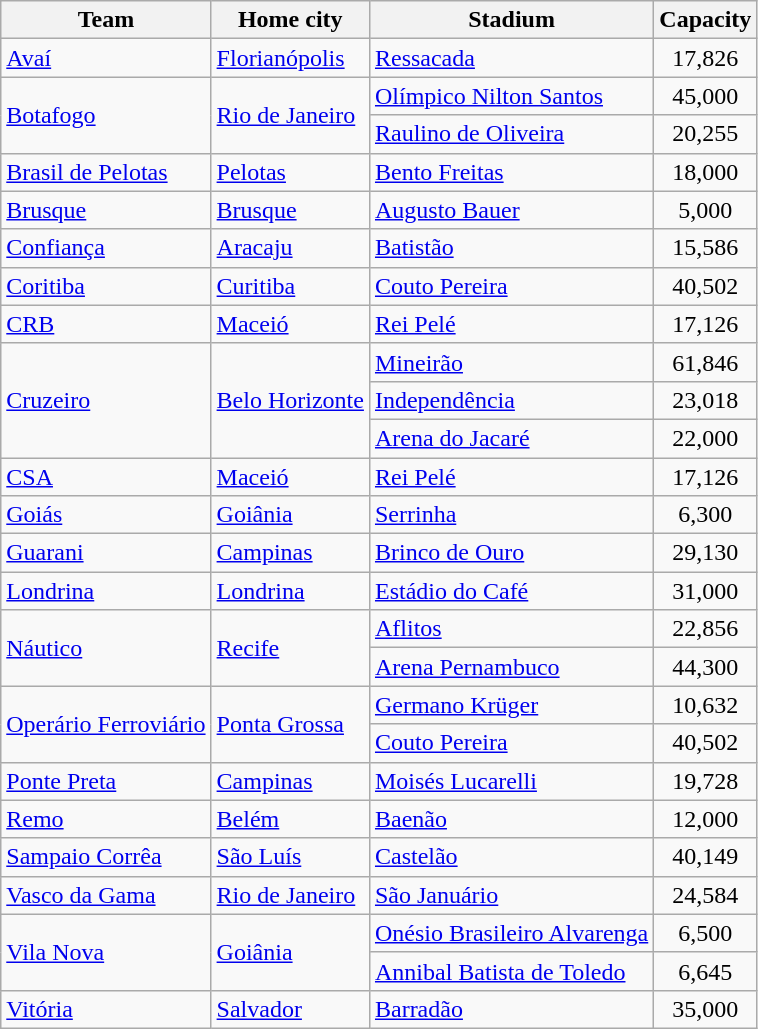<table class="wikitable sortable" |>
<tr>
<th>Team</th>
<th>Home city</th>
<th>Stadium</th>
<th>Capacity</th>
</tr>
<tr>
<td><a href='#'>Avaí</a></td>
<td><a href='#'>Florianópolis</a></td>
<td><a href='#'>Ressacada</a></td>
<td align=center>17,826</td>
</tr>
<tr>
<td rowspan=2><a href='#'>Botafogo</a></td>
<td rowspan=2><a href='#'>Rio de Janeiro</a></td>
<td><a href='#'>Olímpico Nilton Santos</a></td>
<td align=center>45,000</td>
</tr>
<tr>
<td><a href='#'>Raulino de Oliveira</a> </td>
<td align=center>20,255</td>
</tr>
<tr>
<td><a href='#'>Brasil de Pelotas</a></td>
<td><a href='#'>Pelotas</a></td>
<td><a href='#'>Bento Freitas</a></td>
<td align=center>18,000</td>
</tr>
<tr>
<td><a href='#'>Brusque</a></td>
<td><a href='#'>Brusque</a></td>
<td><a href='#'>Augusto Bauer</a></td>
<td align=center>5,000</td>
</tr>
<tr>
<td><a href='#'>Confiança</a></td>
<td><a href='#'>Aracaju</a></td>
<td><a href='#'>Batistão</a></td>
<td align=center>15,586</td>
</tr>
<tr>
<td><a href='#'>Coritiba</a></td>
<td><a href='#'>Curitiba</a></td>
<td><a href='#'>Couto Pereira</a></td>
<td align=center>40,502</td>
</tr>
<tr>
<td><a href='#'>CRB</a></td>
<td><a href='#'>Maceió</a></td>
<td><a href='#'>Rei Pelé</a></td>
<td align=center>17,126</td>
</tr>
<tr>
<td rowspan=3><a href='#'>Cruzeiro</a></td>
<td rowspan=3><a href='#'>Belo Horizonte</a></td>
<td><a href='#'>Mineirão</a></td>
<td align=center>61,846</td>
</tr>
<tr>
<td><a href='#'>Independência</a></td>
<td align=center>23,018</td>
</tr>
<tr>
<td><a href='#'>Arena do Jacaré</a> </td>
<td align=center>22,000</td>
</tr>
<tr>
<td><a href='#'>CSA</a></td>
<td><a href='#'>Maceió</a></td>
<td><a href='#'>Rei Pelé</a></td>
<td align=center>17,126</td>
</tr>
<tr>
<td><a href='#'>Goiás</a></td>
<td><a href='#'>Goiânia</a></td>
<td><a href='#'>Serrinha</a></td>
<td align=center>6,300</td>
</tr>
<tr>
<td><a href='#'>Guarani</a></td>
<td><a href='#'>Campinas</a></td>
<td><a href='#'>Brinco de Ouro</a></td>
<td align=center>29,130</td>
</tr>
<tr>
<td><a href='#'>Londrina</a></td>
<td><a href='#'>Londrina</a></td>
<td><a href='#'>Estádio do Café</a></td>
<td align=center>31,000</td>
</tr>
<tr>
<td rowspan=2><a href='#'>Náutico</a></td>
<td rowspan=2><a href='#'>Recife</a></td>
<td><a href='#'>Aflitos</a></td>
<td align=center>22,856</td>
</tr>
<tr>
<td><a href='#'>Arena Pernambuco</a> </td>
<td align=center>44,300</td>
</tr>
<tr>
<td rowspan=2><a href='#'>Operário Ferroviário</a></td>
<td rowspan=2><a href='#'>Ponta Grossa</a></td>
<td><a href='#'>Germano Krüger</a></td>
<td align=center>10,632</td>
</tr>
<tr>
<td><a href='#'>Couto Pereira</a> </td>
<td align=center>40,502</td>
</tr>
<tr>
<td><a href='#'>Ponte Preta</a></td>
<td><a href='#'>Campinas</a></td>
<td><a href='#'>Moisés Lucarelli</a></td>
<td align=center>19,728</td>
</tr>
<tr>
<td><a href='#'>Remo</a></td>
<td><a href='#'>Belém</a></td>
<td><a href='#'>Baenão</a></td>
<td align=center>12,000</td>
</tr>
<tr>
<td><a href='#'>Sampaio Corrêa</a></td>
<td><a href='#'>São Luís</a></td>
<td><a href='#'>Castelão</a></td>
<td align=center>40,149</td>
</tr>
<tr>
<td><a href='#'>Vasco da Gama</a></td>
<td><a href='#'>Rio de Janeiro</a></td>
<td><a href='#'>São Januário</a></td>
<td align=center>24,584</td>
</tr>
<tr>
<td rowspan=2><a href='#'>Vila Nova</a></td>
<td rowspan=2><a href='#'>Goiânia</a></td>
<td><a href='#'>Onésio Brasileiro Alvarenga</a></td>
<td align=center>6,500</td>
</tr>
<tr>
<td><a href='#'>Annibal Batista de Toledo</a> </td>
<td align=center>6,645</td>
</tr>
<tr>
<td><a href='#'>Vitória</a></td>
<td><a href='#'>Salvador</a></td>
<td><a href='#'>Barradão</a></td>
<td align=center>35,000</td>
</tr>
</table>
